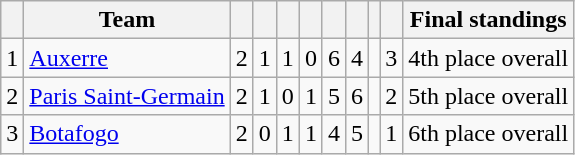<table class="wikitable" style="text-align:center">
<tr>
<th></th>
<th>Team</th>
<th></th>
<th></th>
<th></th>
<th></th>
<th></th>
<th></th>
<th></th>
<th></th>
<th>Final standings</th>
</tr>
<tr>
<td>1</td>
<td align="left"> <a href='#'>Auxerre</a></td>
<td>2</td>
<td>1</td>
<td>1</td>
<td>0</td>
<td>6</td>
<td>4</td>
<td></td>
<td>3</td>
<td>4th place overall</td>
</tr>
<tr>
<td>2</td>
<td align="left"> <a href='#'>Paris Saint-Germain</a></td>
<td>2</td>
<td>1</td>
<td>0</td>
<td>1</td>
<td>5</td>
<td>6</td>
<td></td>
<td>2</td>
<td>5th place overall</td>
</tr>
<tr>
<td>3</td>
<td align="left"> <a href='#'>Botafogo</a></td>
<td>2</td>
<td>0</td>
<td>1</td>
<td>1</td>
<td>4</td>
<td>5</td>
<td></td>
<td>1</td>
<td>6th place overall</td>
</tr>
</table>
